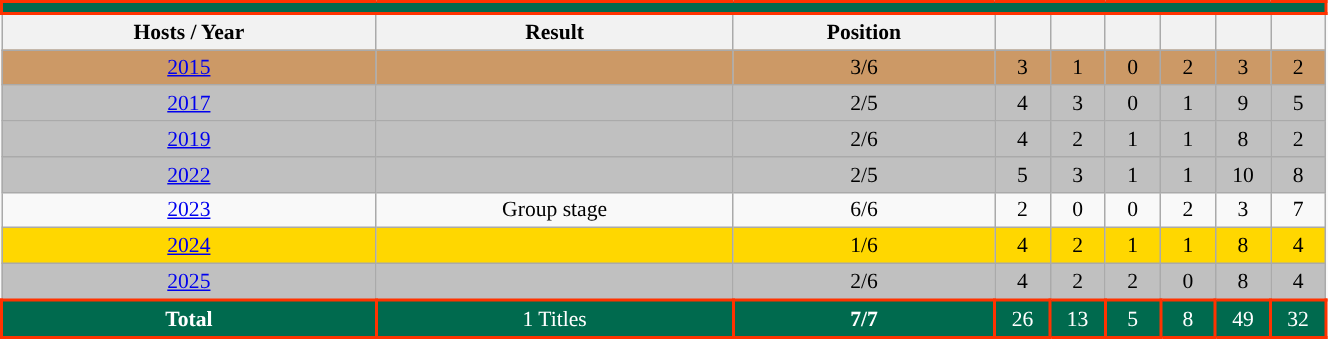<table class="wikitable" style="text-align: center;font-size:90%; width:70%;">
<tr>
<th colspan=10 style="background: #006a4e;border: 2px solid #ff3300;color: #FFFFFF;"><a href='#'></a></th>
</tr>
<tr>
<th>Hosts / Year</th>
<th>Result</th>
<th>Position</th>
<th width=30></th>
<th width=30></th>
<th width=30></th>
<th width=30></th>
<th width=30></th>
<th width=30></th>
</tr>
<tr bgcolor="#cc9966">
<td> <a href='#'>2015</a></td>
<td></td>
<td>3/6</td>
<td>3</td>
<td>1</td>
<td>0</td>
<td>2</td>
<td>3</td>
<td>2</td>
</tr>
<tr bgcolor=Silver>
<td> <a href='#'>2017</a></td>
<td></td>
<td>2/5</td>
<td>4</td>
<td>3</td>
<td>0</td>
<td>1</td>
<td>9</td>
<td>5</td>
</tr>
<tr bgcolor=Silver>
<td> <a href='#'>2019</a></td>
<td></td>
<td>2/6</td>
<td>4</td>
<td>2</td>
<td>1</td>
<td>1</td>
<td>8</td>
<td>2</td>
</tr>
<tr bgcolor=Silver>
<td> <a href='#'>2022</a></td>
<td></td>
<td>2/5</td>
<td>5</td>
<td>3</td>
<td>1</td>
<td>1</td>
<td>10</td>
<td>8</td>
</tr>
<tr>
<td> <a href='#'>2023</a></td>
<td>Group stage</td>
<td>6/6</td>
<td>2</td>
<td>0</td>
<td>0</td>
<td>2</td>
<td>3</td>
<td>7</td>
</tr>
<tr bgcolor=Gold>
<td> <a href='#'>2024</a></td>
<td><strong></strong></td>
<td>1/6</td>
<td>4</td>
<td>2</td>
<td>1</td>
<td>1</td>
<td>8</td>
<td>4</td>
</tr>
<tr bgcolor=Silver>
<td> <a href='#'>2025</a></td>
<td></td>
<td>2/6</td>
<td>4</td>
<td>2</td>
<td>2</td>
<td>0</td>
<td>8</td>
<td>4</td>
</tr>
<tr>
<td style="background: #006a4e;border: 2px solid #ff3300;color:white; "><strong>Total</strong></td>
<td style="background: #006a4e;border: 2px solid #ff3300;color:white; ">1 Titles</td>
<td style="background: #006a4e;border: 2px solid #ff3300;color:white; "><strong>7/7</strong></td>
<td style="background: #006a4e;border: 2px solid #ff3300;color:white; ">26</td>
<td style="background: #006a4e;border: 2px solid #ff3300;color:white; ">13</td>
<td style="background: #006a4e;border: 2px solid #ff3300;color:white; ">5</td>
<td style="background: #006a4e;border: 2px solid #ff3300;color:white; ">8</td>
<td style="background: #006a4e;border: 2px solid #ff3300;color:white; ">49</td>
<td style="background: #006a4e;border: 2px solid #ff3300;color:white; ">32</td>
</tr>
</table>
